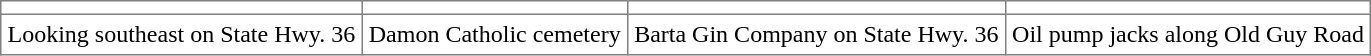<table cellpadding="4" cellspacing="2" border="1" style="border-collapse:collapse;">
<tr>
<td></td>
<td></td>
<td></td>
<td></td>
</tr>
<tr>
<td>Looking southeast on State Hwy. 36</td>
<td>Damon Catholic cemetery</td>
<td>Barta Gin Company on State Hwy. 36</td>
<td>Oil pump jacks along Old Guy Road</td>
</tr>
</table>
